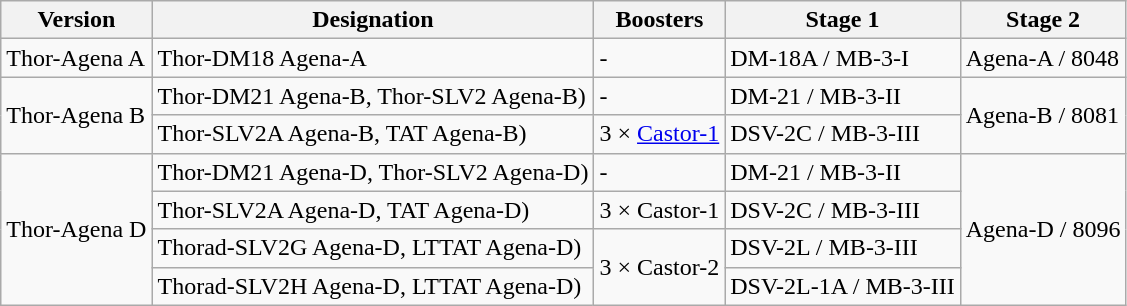<table class="wikitable sortable">
<tr>
<th>Version</th>
<th>Designation</th>
<th>Boosters</th>
<th>Stage 1</th>
<th>Stage 2</th>
</tr>
<tr>
<td>Thor-Agena A</td>
<td>Thor-DM18 Agena-A</td>
<td>-</td>
<td>DM-18A / MB-3-I</td>
<td>Agena-A / 8048</td>
</tr>
<tr>
<td rowspan="2">Thor-Agena B</td>
<td>Thor-DM21 Agena-B, Thor-SLV2 Agena-B)</td>
<td>-</td>
<td>DM-21 / MB-3-II</td>
<td rowspan="2">Agena-B / 8081</td>
</tr>
<tr>
<td>Thor-SLV2A Agena-B, TAT Agena-B)</td>
<td>3 × <a href='#'>Castor-1</a></td>
<td>DSV-2C / MB-3-III</td>
</tr>
<tr>
<td rowspan="4">Thor-Agena D</td>
<td>Thor-DM21 Agena-D, Thor-SLV2 Agena-D)</td>
<td>-</td>
<td>DM-21 / MB-3-II</td>
<td rowspan="4">Agena-D / 8096</td>
</tr>
<tr>
<td>Thor-SLV2A Agena-D, TAT Agena-D)</td>
<td>3 × Castor-1</td>
<td>DSV-2C / MB-3-III</td>
</tr>
<tr>
<td>Thorad-SLV2G Agena-D, LTTAT Agena-D)</td>
<td rowspan="2">3 × Castor-2</td>
<td>DSV-2L / MB-3-III</td>
</tr>
<tr>
<td>Thorad-SLV2H Agena-D, LTTAT Agena-D)</td>
<td>DSV-2L-1A / MB-3-III</td>
</tr>
</table>
